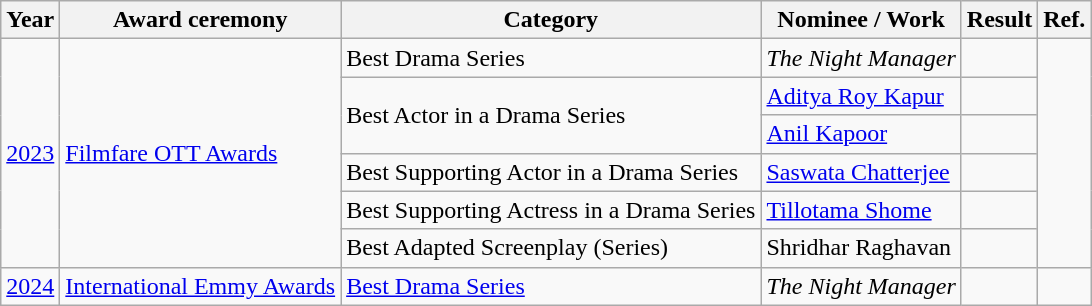<table class="wikitable">
<tr>
<th>Year</th>
<th>Award ceremony</th>
<th>Category</th>
<th>Nominee / Work</th>
<th>Result</th>
<th>Ref.</th>
</tr>
<tr>
<td rowspan="6"><a href='#'>2023</a></td>
<td rowspan="6"><a href='#'>Filmfare OTT Awards</a></td>
<td>Best Drama Series</td>
<td><em>The Night Manager</em></td>
<td></td>
<td rowspan="6"></td>
</tr>
<tr>
<td rowspan="2">Best Actor in a Drama Series</td>
<td><a href='#'>Aditya Roy Kapur</a></td>
<td></td>
</tr>
<tr>
<td><a href='#'>Anil Kapoor</a></td>
<td></td>
</tr>
<tr>
<td>Best Supporting Actor in a Drama Series</td>
<td><a href='#'>Saswata Chatterjee</a></td>
<td></td>
</tr>
<tr>
<td>Best Supporting Actress in a Drama Series</td>
<td><a href='#'>Tillotama Shome</a></td>
<td></td>
</tr>
<tr>
<td>Best Adapted Screenplay (Series)</td>
<td>Shridhar Raghavan</td>
<td></td>
</tr>
<tr>
<td><a href='#'>2024</a></td>
<td><a href='#'>International Emmy Awards</a></td>
<td><a href='#'>Best Drama Series</a></td>
<td><em>The Night Manager</em></td>
<td></td>
<td></td>
</tr>
</table>
